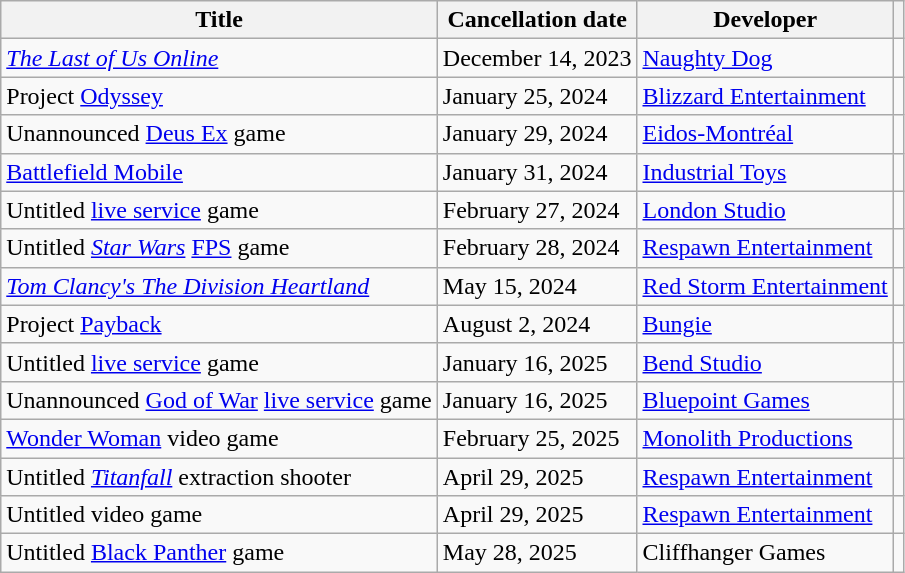<table class="wikitable">
<tr>
<th>Title</th>
<th>Cancellation date</th>
<th>Developer</th>
<th></th>
</tr>
<tr>
<td><em><a href='#'>The Last of Us Online</a></em></td>
<td>December 14, 2023</td>
<td><a href='#'>Naughty Dog</a></td>
<td></td>
</tr>
<tr>
<td>Project <a href='#'>Odyssey</a></td>
<td>January 25, 2024</td>
<td><a href='#'>Blizzard Entertainment</a></td>
<td></td>
</tr>
<tr>
<td>Unannounced <a href='#'>Deus Ex</a> game</td>
<td>January 29, 2024</td>
<td><a href='#'>Eidos-Montréal</a></td>
<td></td>
</tr>
<tr>
<td><a href='#'>Battlefield Mobile</a></td>
<td>January 31, 2024</td>
<td><a href='#'>Industrial Toys</a></td>
<td></td>
</tr>
<tr>
<td>Untitled <a href='#'>live service</a> game</td>
<td>February 27, 2024</td>
<td><a href='#'>London Studio</a></td>
<td></td>
</tr>
<tr>
<td>Untitled <em><a href='#'>Star Wars</a></em> <a href='#'>FPS</a> game</td>
<td>February 28, 2024</td>
<td><a href='#'>Respawn Entertainment</a></td>
<td></td>
</tr>
<tr>
<td><em><a href='#'>Tom Clancy's The Division Heartland</a></em></td>
<td>May 15, 2024</td>
<td><a href='#'>Red Storm Entertainment</a></td>
<td></td>
</tr>
<tr>
<td>Project <a href='#'>Payback</a></td>
<td>August 2, 2024</td>
<td><a href='#'>Bungie</a></td>
<td></td>
</tr>
<tr>
<td>Untitled <a href='#'>live service</a> game</td>
<td>January 16, 2025</td>
<td><a href='#'>Bend Studio</a></td>
<td></td>
</tr>
<tr>
<td>Unannounced <a href='#'>God of War</a> <a href='#'>live service</a> game</td>
<td>January 16, 2025</td>
<td><a href='#'>Bluepoint Games</a></td>
<td></td>
</tr>
<tr>
<td><a href='#'>Wonder Woman</a> video game</td>
<td>February 25, 2025</td>
<td><a href='#'>Monolith Productions</a></td>
<td></td>
</tr>
<tr>
<td>Untitled <em><a href='#'>Titanfall</a></em> extraction shooter</td>
<td>April 29, 2025</td>
<td><a href='#'>Respawn Entertainment</a></td>
<td></td>
</tr>
<tr>
<td>Untitled video game</td>
<td>April 29, 2025</td>
<td><a href='#'>Respawn Entertainment</a></td>
<td></td>
</tr>
<tr>
<td>Untitled <a href='#'>Black Panther</a> game</td>
<td>May 28, 2025</td>
<td>Cliffhanger Games</td>
<td></td>
</tr>
</table>
